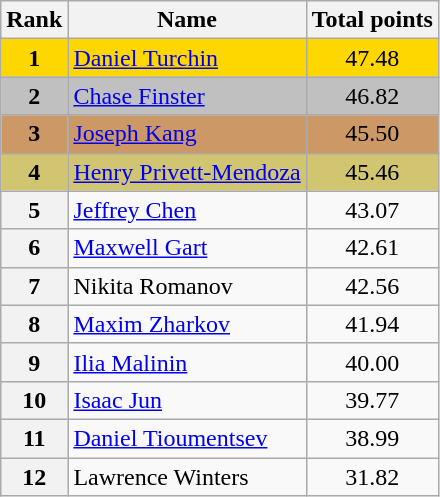<table class="wikitable sortable">
<tr>
<th>Rank</th>
<th>Name</th>
<th>Total points</th>
</tr>
<tr bgcolor="gold">
<td align="center"><strong>1</strong></td>
<td><a href='#'>Daniel Turchin</a></td>
<td align="center">47.48</td>
</tr>
<tr bgcolor="silver">
<td align="center"><strong>2</strong></td>
<td><a href='#'>Chase Finster</a></td>
<td align="center">46.82</td>
</tr>
<tr bgcolor="cc9966">
<td align="center"><strong>3</strong></td>
<td><a href='#'>Joseph Kang</a></td>
<td align="center">45.50</td>
</tr>
<tr bgcolor="#d1c571">
<td align="center"><strong>4</strong></td>
<td><a href='#'>Henry Privett-Mendoza</a></td>
<td align="center">45.46</td>
</tr>
<tr>
<th>5</th>
<td><a href='#'>Jeffrey Chen</a></td>
<td align="center">43.07</td>
</tr>
<tr>
<th>6</th>
<td><a href='#'>Maxwell Gart</a></td>
<td align="center">42.61</td>
</tr>
<tr>
<th>7</th>
<td>Nikita Romanov</td>
<td align="center">42.56</td>
</tr>
<tr>
<th>8</th>
<td><a href='#'>Maxim Zharkov</a></td>
<td align="center">41.94</td>
</tr>
<tr>
<th>9</th>
<td><a href='#'>Ilia Malinin</a></td>
<td align="center">40.00</td>
</tr>
<tr>
<th>10</th>
<td><a href='#'>Isaac Jun</a></td>
<td align="center">39.77</td>
</tr>
<tr>
<th>11</th>
<td><a href='#'>Daniel Tioumentsev</a></td>
<td align="center">38.99</td>
</tr>
<tr>
<th>12</th>
<td>Lawrence Winters</td>
<td align="center">31.82</td>
</tr>
</table>
